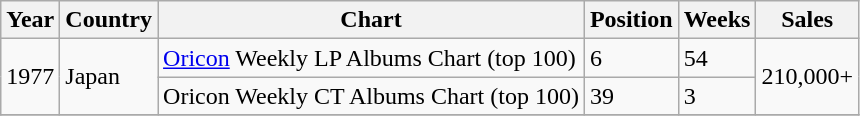<table class="wikitable">
<tr>
<th>Year</th>
<th>Country</th>
<th>Chart</th>
<th>Position</th>
<th>Weeks</th>
<th>Sales</th>
</tr>
<tr>
<td rowspan=2>1977</td>
<td rowspan=2>Japan</td>
<td><a href='#'>Oricon</a> Weekly LP Albums Chart (top 100)</td>
<td>6 </td>
<td>54</td>
<td rowspan=2>210,000+</td>
</tr>
<tr>
<td>Oricon Weekly CT Albums Chart (top 100)</td>
<td>39 </td>
<td>3</td>
</tr>
<tr>
</tr>
</table>
